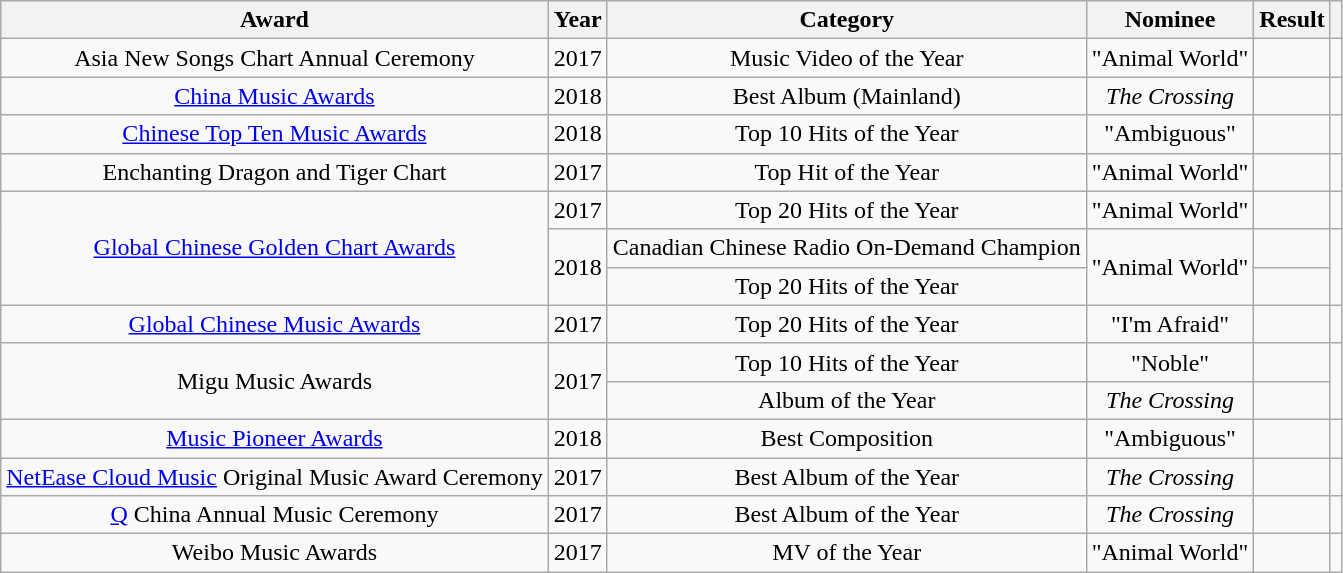<table class="wikitable plainrowheaders sortable" style="text-align:center;">
<tr>
<th scope="col">Award</th>
<th scope="col">Year</th>
<th scope="col">Category</th>
<th scope="col">Nominee</th>
<th scope="col">Result</th>
<th class="unsortable"></th>
</tr>
<tr>
<td>Asia New Songs Chart Annual Ceremony</td>
<td>2017</td>
<td>Music Video of the Year</td>
<td>"Animal World"</td>
<td></td>
<td></td>
</tr>
<tr>
<td><a href='#'>China Music Awards</a></td>
<td>2018</td>
<td>Best Album (Mainland)</td>
<td><em>The Crossing</em></td>
<td></td>
<td></td>
</tr>
<tr>
<td><a href='#'>Chinese Top Ten Music Awards</a></td>
<td>2018</td>
<td>Top 10 Hits of the Year</td>
<td>"Ambiguous"</td>
<td></td>
<td></td>
</tr>
<tr>
<td>Enchanting Dragon and Tiger Chart</td>
<td>2017</td>
<td>Top Hit of the Year</td>
<td>"Animal World"</td>
<td></td>
<td></td>
</tr>
<tr>
<td rowspan="3"><a href='#'>Global Chinese Golden Chart Awards</a></td>
<td>2017</td>
<td>Top 20 Hits of the Year</td>
<td>"Animal World"</td>
<td></td>
<td></td>
</tr>
<tr>
<td rowspan="2">2018</td>
<td>Canadian Chinese Radio On-Demand Champion</td>
<td rowspan="2">"Animal World"</td>
<td></td>
<td rowspan="2"></td>
</tr>
<tr>
<td>Top 20 Hits of the Year</td>
<td></td>
</tr>
<tr>
<td><a href='#'>Global Chinese Music Awards</a></td>
<td>2017</td>
<td>Top 20 Hits of the Year</td>
<td>"I'm Afraid"</td>
<td></td>
<td></td>
</tr>
<tr>
<td rowspan="2">Migu Music Awards</td>
<td rowspan="2">2017</td>
<td>Top 10 Hits of the Year</td>
<td>"Noble"</td>
<td></td>
<td rowspan="2"></td>
</tr>
<tr>
<td>Album of the Year</td>
<td><em>The Crossing</em></td>
<td></td>
</tr>
<tr>
<td><a href='#'>Music Pioneer Awards</a></td>
<td>2018</td>
<td>Best Composition</td>
<td>"Ambiguous"</td>
<td></td>
<td></td>
</tr>
<tr>
<td><a href='#'>NetEase Cloud Music</a> Original Music Award Ceremony</td>
<td>2017</td>
<td>Best Album of the Year</td>
<td><em>The Crossing</em></td>
<td></td>
<td></td>
</tr>
<tr>
<td><a href='#'>Q</a> China Annual Music Ceremony</td>
<td>2017</td>
<td>Best Album of the Year</td>
<td><em>The Crossing</em></td>
<td></td>
<td></td>
</tr>
<tr>
<td>Weibo Music Awards</td>
<td>2017</td>
<td>MV of the Year</td>
<td>"Animal World"</td>
<td></td>
<td></td>
</tr>
</table>
